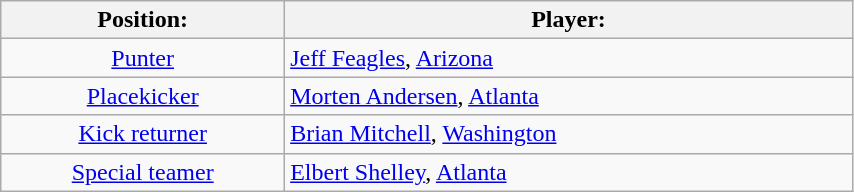<table class="wikitable" width=45%>
<tr>
<th width=20%>Position:</th>
<th width=40%>Player:</th>
</tr>
<tr>
<td align=center><a href='#'>Punter</a></td>
<td> <a href='#'>Jeff Feagles</a>, <a href='#'>Arizona</a></td>
</tr>
<tr>
<td align=center><a href='#'>Placekicker</a></td>
<td> <a href='#'>Morten Andersen</a>, <a href='#'>Atlanta</a></td>
</tr>
<tr>
<td align=center><a href='#'>Kick returner</a></td>
<td> <a href='#'>Brian Mitchell</a>, <a href='#'>Washington</a></td>
</tr>
<tr>
<td align=center><a href='#'>Special teamer</a></td>
<td> <a href='#'>Elbert Shelley</a>, <a href='#'>Atlanta</a></td>
</tr>
</table>
